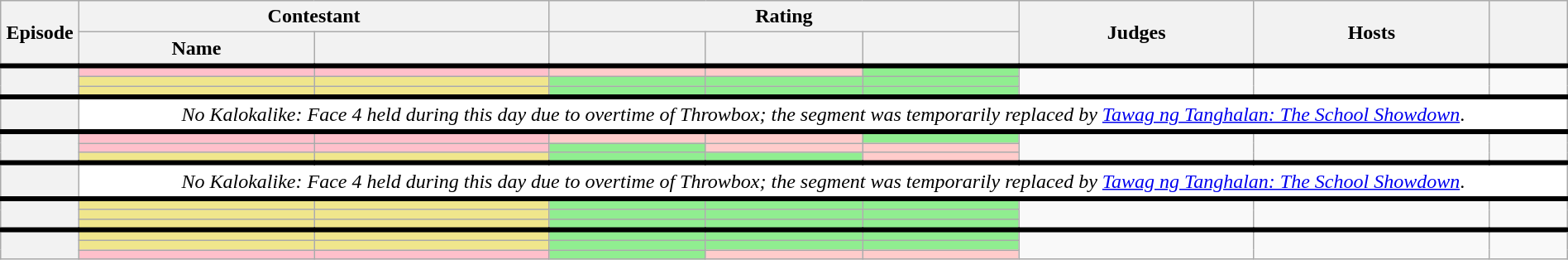<table class="wikitable" style="text-align:center;" width="100%">
<tr>
<th rowspan="2" width="5%">Episode</th>
<th colspan="2" width="30%">Contestant</th>
<th colspan="3" width="30%">Rating</th>
<th rowspan="2" width="15%">Judges</th>
<th rowspan="2" width="15%">Hosts</th>
<th rowspan="2" width="5%"></th>
</tr>
<tr>
<th width="15%">Name</th>
<th width="15%"></th>
<th width="10%"></th>
<th width="10%"></th>
<th width="10%"></th>
</tr>
<tr style="border-top: solid 4px;">
<th rowspan="3"></th>
<td style="background:pink;"></td>
<td style="background:pink;"></td>
<td style="background:#FFCCCB;"></td>
<td style="background:#FFCCCB;"></td>
<td style="background:#90ee90;"></td>
<td rowspan="3"></td>
<td rowspan="3"></td>
<td rowspan="3"></td>
</tr>
<tr>
<td style="background:khaki;"></td>
<td style="background:khaki;"></td>
<td style="background:#90ee90;"></td>
<td style="background:#90ee90;"></td>
<td style="background:#90ee90;"></td>
</tr>
<tr>
<td style="background:khaki;"></td>
<td style="background:khaki;"></td>
<td style="background:#90ee90;"></td>
<td style="background:#90ee90;"></td>
<td style="background:#90ee90;"></td>
</tr>
<tr style="border-top: solid 4px;">
<th></th>
<td colspan="8" style="background:white;"><em>No Kalokalike: Face 4 held during this day due to overtime of Throwbox; the segment was temporarily replaced by <a href='#'>Tawag ng Tanghalan: The School Showdown</a></em>.</td>
</tr>
<tr style="border-top: solid 4px;">
<th rowspan="3"></th>
<td style="background:pink;"></td>
<td style="background:pink;"></td>
<td style="background:#FFCCCB;"></td>
<td style="background:#FFCCCB;"></td>
<td style="background:#90ee90;"></td>
<td rowspan="3"></td>
<td rowspan="3"></td>
<td rowspan="3"></td>
</tr>
<tr>
<td style="background:pink;"></td>
<td style="background:pink;"></td>
<td style="background:#90ee90;"></td>
<td style="background:#FFCCCB;"></td>
<td style="background:#FFCCCB;"></td>
</tr>
<tr>
<td style="background:khaki;"></td>
<td style="background:khaki;"></td>
<td style="background:#90ee90;"></td>
<td style="background:#90ee90;"></td>
<td style="background:#FFCCCB;"></td>
</tr>
<tr style="border-top: solid 4px;">
<th></th>
<td colspan="8" style="background:white;"><em>No Kalokalike: Face 4 held during this day due to overtime of Throwbox; the segment was temporarily replaced by <a href='#'>Tawag ng Tanghalan: The School Showdown</a></em>.</td>
</tr>
<tr style="border-top: solid 4px;">
<th rowspan="3"></th>
<td style="background:khaki;"></td>
<td style="background:khaki;"></td>
<td style="background:#90ee90;"></td>
<td style="background:#90ee90;"></td>
<td style="background:#90ee90;"></td>
<td rowspan="3"></td>
<td rowspan="3"></td>
<td rowspan="3"></td>
</tr>
<tr>
<td style="background:khaki;"></td>
<td style="background:khaki;"></td>
<td style="background:#90ee90;"></td>
<td style="background:#90ee90;"></td>
<td style="background:#90ee90;"></td>
</tr>
<tr>
<td style="background:khaki;"></td>
<td style="background:khaki;"></td>
<td style="background:#90ee90;"></td>
<td style="background:#90ee90;"></td>
<td style="background:#90ee90;"></td>
</tr>
<tr style="border-top: solid 4px;">
<th rowspan="3"></th>
<td style="background:khaki;"></td>
<td style="background:khaki;"></td>
<td style="background:#90ee90;"></td>
<td style="background:#90ee90;"></td>
<td style="background:#90ee90;"></td>
<td rowspan="3"></td>
<td rowspan="3"></td>
<td rowspan="3"></td>
</tr>
<tr>
<td style="background:khaki;"></td>
<td style="background:khaki;"></td>
<td style="background:#90ee90;"></td>
<td style="background:#90ee90;"></td>
<td style="background:#90ee90;"></td>
</tr>
<tr>
<td style="background:pink;"></td>
<td style="background:pink;"></td>
<td style="background:#90ee90;"></td>
<td style="background:#FFCCCB;"></td>
<td style="background:#FFCCCB;"></td>
</tr>
</table>
